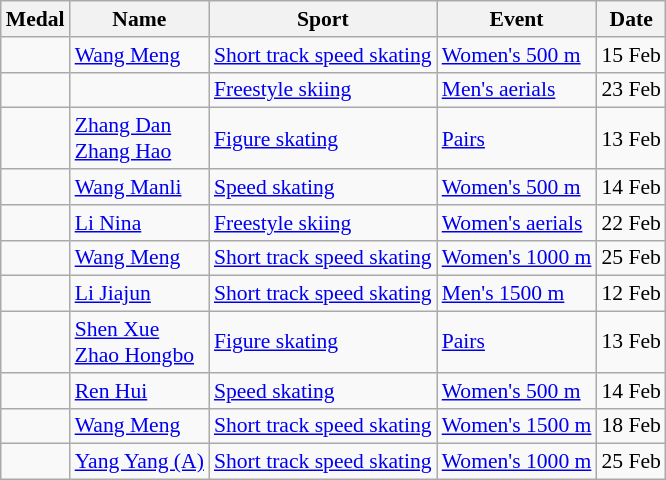<table class="wikitable sortable" style="font-size:90%">
<tr>
<th>Medal</th>
<th>Name</th>
<th>Sport</th>
<th>Event</th>
<th>Date</th>
</tr>
<tr>
<td></td>
<td><a href='#'>Wang Meng</a></td>
<td><a href='#'>Short track speed skating</a></td>
<td><a href='#'>Women's 500 m</a></td>
<td>15 Feb</td>
</tr>
<tr>
<td></td>
<td></td>
<td><a href='#'>Freestyle skiing</a></td>
<td><a href='#'>Men's aerials</a></td>
<td>23 Feb</td>
</tr>
<tr>
<td></td>
<td><a href='#'>Zhang Dan</a> <br> <a href='#'>Zhang Hao</a></td>
<td><a href='#'>Figure skating</a></td>
<td><a href='#'>Pairs</a></td>
<td>13 Feb</td>
</tr>
<tr>
<td></td>
<td><a href='#'>Wang Manli</a></td>
<td><a href='#'>Speed skating</a></td>
<td><a href='#'>Women's 500 m</a></td>
<td>14 Feb</td>
</tr>
<tr>
<td></td>
<td><a href='#'>Li Nina</a></td>
<td><a href='#'>Freestyle skiing</a></td>
<td><a href='#'>Women's aerials</a></td>
<td>22 Feb</td>
</tr>
<tr>
<td></td>
<td><a href='#'>Wang Meng</a></td>
<td><a href='#'>Short track speed skating</a></td>
<td><a href='#'>Women's 1000 m</a></td>
<td>25 Feb</td>
</tr>
<tr>
<td></td>
<td><a href='#'>Li Jiajun</a></td>
<td><a href='#'>Short track speed skating</a></td>
<td><a href='#'>Men's 1500 m</a></td>
<td>12 Feb</td>
</tr>
<tr>
<td></td>
<td><a href='#'>Shen Xue</a> <br> <a href='#'>Zhao Hongbo</a></td>
<td><a href='#'>Figure skating</a></td>
<td><a href='#'>Pairs</a></td>
<td>13 Feb</td>
</tr>
<tr>
<td></td>
<td><a href='#'>Ren Hui</a></td>
<td><a href='#'>Speed skating</a></td>
<td><a href='#'>Women's 500 m</a></td>
<td>14 Feb</td>
</tr>
<tr>
<td></td>
<td><a href='#'>Wang Meng</a></td>
<td><a href='#'>Short track speed skating</a></td>
<td><a href='#'>Women's 1500 m</a></td>
<td>18 Feb</td>
</tr>
<tr>
<td></td>
<td><a href='#'>Yang Yang (A)</a></td>
<td><a href='#'>Short track speed skating</a></td>
<td><a href='#'>Women's 1000 m</a></td>
<td>25 Feb</td>
</tr>
</table>
